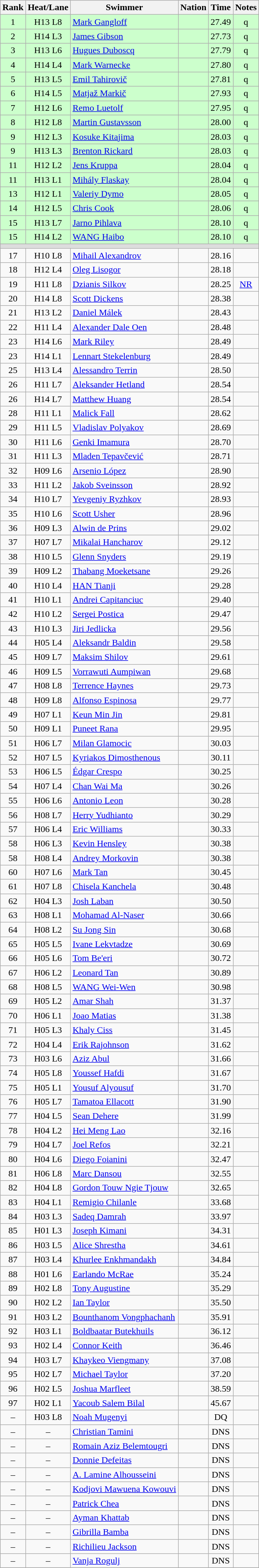<table class="wikitable sortable" style="text-align:center">
<tr>
<th>Rank</th>
<th>Heat/Lane</th>
<th>Swimmer</th>
<th>Nation</th>
<th>Time</th>
<th>Notes</th>
</tr>
<tr bgcolor=ccffcc>
<td>1</td>
<td>H13 L8</td>
<td align=left><a href='#'>Mark Gangloff</a></td>
<td align=left></td>
<td>27.49</td>
<td>q</td>
</tr>
<tr bgcolor=ccffcc>
<td>2</td>
<td>H14 L3</td>
<td align=left><a href='#'>James Gibson</a></td>
<td align=left></td>
<td>27.73</td>
<td>q</td>
</tr>
<tr bgcolor=ccffcc>
<td>3</td>
<td>H13 L6</td>
<td align=left><a href='#'>Hugues Duboscq</a></td>
<td align=left></td>
<td>27.79</td>
<td>q</td>
</tr>
<tr bgcolor=ccffcc>
<td>4</td>
<td>H14 L4</td>
<td align=left><a href='#'>Mark Warnecke</a></td>
<td align=left></td>
<td>27.80</td>
<td>q</td>
</tr>
<tr bgcolor=ccffcc>
<td>5</td>
<td>H13 L5</td>
<td align=left><a href='#'>Emil Tahirovič</a></td>
<td align=left></td>
<td>27.81</td>
<td>q</td>
</tr>
<tr bgcolor=ccffcc>
<td>6</td>
<td>H14 L5</td>
<td align=left><a href='#'>Matjaž Markič</a></td>
<td align=left></td>
<td>27.93</td>
<td>q</td>
</tr>
<tr bgcolor=ccffcc>
<td>7</td>
<td>H12 L6</td>
<td align=left><a href='#'>Remo Luetolf</a></td>
<td align=left></td>
<td>27.95</td>
<td>q</td>
</tr>
<tr bgcolor=ccffcc>
<td>8</td>
<td>H12 L8</td>
<td align=left><a href='#'>Martin Gustavsson</a></td>
<td align=left></td>
<td>28.00</td>
<td>q</td>
</tr>
<tr bgcolor=ccffcc>
<td>9</td>
<td>H12 L3</td>
<td align=left><a href='#'>Kosuke Kitajima</a></td>
<td align=left></td>
<td>28.03</td>
<td>q</td>
</tr>
<tr bgcolor=ccffcc>
<td>9</td>
<td>H13 L3</td>
<td align=left><a href='#'>Brenton Rickard</a></td>
<td align=left></td>
<td>28.03</td>
<td>q</td>
</tr>
<tr bgcolor=ccffcc>
<td>11</td>
<td>H12 L2</td>
<td align=left><a href='#'>Jens Kruppa</a></td>
<td align=left></td>
<td>28.04</td>
<td>q</td>
</tr>
<tr bgcolor=ccffcc>
<td>11</td>
<td>H13 L1</td>
<td align=left><a href='#'>Mihály Flaskay</a></td>
<td align=left></td>
<td>28.04</td>
<td>q</td>
</tr>
<tr bgcolor=ccffcc>
<td>13</td>
<td>H12 L1</td>
<td align=left><a href='#'>Valeriy Dymo</a></td>
<td align=left></td>
<td>28.05</td>
<td>q</td>
</tr>
<tr bgcolor=ccffcc>
<td>14</td>
<td>H12 L5</td>
<td align=left><a href='#'>Chris Cook</a></td>
<td align=left></td>
<td>28.06</td>
<td>q</td>
</tr>
<tr bgcolor=ccffcc>
<td>15</td>
<td>H13 L7</td>
<td align=left><a href='#'>Jarno Pihlava</a></td>
<td align=left></td>
<td>28.10</td>
<td>q</td>
</tr>
<tr bgcolor=ccffcc>
<td>15</td>
<td>H14 L2</td>
<td align=left><a href='#'>WANG Haibo</a></td>
<td align=left></td>
<td>28.10</td>
<td>q</td>
</tr>
<tr bgcolor=#DDDDDD>
<td colspan=7></td>
</tr>
<tr>
<td>17</td>
<td>H10 L8</td>
<td align=left><a href='#'>Mihail Alexandrov</a></td>
<td align=left></td>
<td>28.16</td>
<td></td>
</tr>
<tr>
<td>18</td>
<td>H12 L4</td>
<td align=left><a href='#'>Oleg Lisogor</a></td>
<td align=left></td>
<td>28.18</td>
<td></td>
</tr>
<tr>
<td>19</td>
<td>H11 L8</td>
<td align=left><a href='#'>Dzianis Silkov</a></td>
<td align=left></td>
<td>28.25</td>
<td><a href='#'>NR</a></td>
</tr>
<tr>
<td>20</td>
<td>H14 L8</td>
<td align=left><a href='#'>Scott Dickens</a></td>
<td align=left></td>
<td>28.38</td>
<td></td>
</tr>
<tr>
<td>21</td>
<td>H13 L2</td>
<td align=left><a href='#'>Daniel Málek</a></td>
<td align=left></td>
<td>28.43</td>
<td></td>
</tr>
<tr>
<td>22</td>
<td>H11 L4</td>
<td align=left><a href='#'>Alexander Dale Oen</a></td>
<td align=left></td>
<td>28.48</td>
<td></td>
</tr>
<tr>
<td>23</td>
<td>H14 L6</td>
<td align=left><a href='#'>Mark Riley</a></td>
<td align=left></td>
<td>28.49</td>
<td></td>
</tr>
<tr>
<td>23</td>
<td>H14 L1</td>
<td align=left><a href='#'>Lennart Stekelenburg</a></td>
<td align=left></td>
<td>28.49</td>
<td></td>
</tr>
<tr>
<td>25</td>
<td>H13 L4</td>
<td align=left><a href='#'>Alessandro Terrin</a></td>
<td align=left></td>
<td>28.50</td>
<td></td>
</tr>
<tr>
<td>26</td>
<td>H11 L7</td>
<td align=left><a href='#'>Aleksander Hetland</a></td>
<td align=left></td>
<td>28.54</td>
<td></td>
</tr>
<tr>
<td>26</td>
<td>H14 L7</td>
<td align=left><a href='#'>Matthew Huang</a></td>
<td align=left></td>
<td>28.54</td>
<td></td>
</tr>
<tr>
<td>28</td>
<td>H11 L1</td>
<td align=left><a href='#'>Malick Fall</a></td>
<td align=left></td>
<td>28.62</td>
<td></td>
</tr>
<tr>
<td>29</td>
<td>H11 L5</td>
<td align=left><a href='#'>Vladislav Polyakov</a></td>
<td align=left></td>
<td>28.69</td>
<td></td>
</tr>
<tr>
<td>30</td>
<td>H11 L6</td>
<td align=left><a href='#'>Genki Imamura</a></td>
<td align=left></td>
<td>28.70</td>
<td></td>
</tr>
<tr>
<td>31</td>
<td>H11 L3</td>
<td align=left><a href='#'>Mladen Tepavčević</a></td>
<td align=left></td>
<td>28.71</td>
<td></td>
</tr>
<tr>
<td>32</td>
<td>H09 L6</td>
<td align=left><a href='#'>Arsenio López</a></td>
<td align=left></td>
<td>28.90</td>
<td></td>
</tr>
<tr>
<td>33</td>
<td>H11 L2</td>
<td align=left><a href='#'>Jakob Sveinsson</a></td>
<td align=left></td>
<td>28.92</td>
<td></td>
</tr>
<tr>
<td>34</td>
<td>H10 L7</td>
<td align=left><a href='#'>Yevgeniy Ryzhkov</a></td>
<td align=left></td>
<td>28.93</td>
<td></td>
</tr>
<tr>
<td>35</td>
<td>H10 L6</td>
<td align=left><a href='#'>Scott Usher</a></td>
<td align=left></td>
<td>28.96</td>
<td></td>
</tr>
<tr>
<td>36</td>
<td>H09 L3</td>
<td align=left><a href='#'>Alwin de Prins</a></td>
<td align=left></td>
<td>29.02</td>
<td></td>
</tr>
<tr>
<td>37</td>
<td>H07 L7</td>
<td align=left><a href='#'>Mikalai Hancharov</a></td>
<td align=left></td>
<td>29.12</td>
<td></td>
</tr>
<tr>
<td>38</td>
<td>H10 L5</td>
<td align=left><a href='#'>Glenn Snyders</a></td>
<td align=left></td>
<td>29.19</td>
<td></td>
</tr>
<tr>
<td>39</td>
<td>H09 L2</td>
<td align=left><a href='#'>Thabang Moeketsane</a></td>
<td align=left></td>
<td>29.26</td>
<td></td>
</tr>
<tr>
<td>40</td>
<td>H10 L4</td>
<td align=left><a href='#'>HAN Tianji</a></td>
<td align=left></td>
<td>29.28</td>
<td></td>
</tr>
<tr>
<td>41</td>
<td>H10 L1</td>
<td align=left><a href='#'>Andrei Capitanciuc</a></td>
<td align=left></td>
<td>29.40</td>
<td></td>
</tr>
<tr>
<td>42</td>
<td>H10 L2</td>
<td align=left><a href='#'>Sergei Postica</a></td>
<td align=left></td>
<td>29.47</td>
<td></td>
</tr>
<tr>
<td>43</td>
<td>H10 L3</td>
<td align=left><a href='#'>Jiri Jedlicka</a></td>
<td align=left></td>
<td>29.56</td>
<td></td>
</tr>
<tr>
<td>44</td>
<td>H05 L4</td>
<td align=left><a href='#'>Aleksandr Baldin</a></td>
<td align=left></td>
<td>29.58</td>
<td></td>
</tr>
<tr>
<td>45</td>
<td>H09 L7</td>
<td align=left><a href='#'>Maksim Shilov</a></td>
<td align=left></td>
<td>29.61</td>
<td></td>
</tr>
<tr>
<td>46</td>
<td>H09 L5</td>
<td align=left><a href='#'>Vorrawuti Aumpiwan</a></td>
<td align=left></td>
<td>29.68</td>
<td></td>
</tr>
<tr>
<td>47</td>
<td>H08 L8</td>
<td align=left><a href='#'>Terrence Haynes</a></td>
<td align=left></td>
<td>29.73</td>
<td></td>
</tr>
<tr>
<td>48</td>
<td>H09 L8</td>
<td align=left><a href='#'>Alfonso Espinosa</a></td>
<td align=left></td>
<td>29.77</td>
<td></td>
</tr>
<tr>
<td>49</td>
<td>H07 L1</td>
<td align=left><a href='#'>Keun Min Jin</a></td>
<td align=left></td>
<td>29.81</td>
<td></td>
</tr>
<tr>
<td>50</td>
<td>H09 L1</td>
<td align=left><a href='#'>Puneet Rana</a></td>
<td align=left></td>
<td>29.95</td>
<td></td>
</tr>
<tr>
<td>51</td>
<td>H06 L7</td>
<td align=left><a href='#'>Milan Glamocic</a></td>
<td align=left></td>
<td>30.03</td>
<td></td>
</tr>
<tr>
<td>52</td>
<td>H07 L5</td>
<td align=left><a href='#'>Kyriakos Dimosthenous</a></td>
<td align=left></td>
<td>30.11</td>
<td></td>
</tr>
<tr>
<td>53</td>
<td>H06 L5</td>
<td align=left><a href='#'>Édgar Crespo</a></td>
<td align=left></td>
<td>30.25</td>
<td></td>
</tr>
<tr>
<td>54</td>
<td>H07 L4</td>
<td align=left><a href='#'>Chan Wai Ma</a></td>
<td align=left></td>
<td>30.26</td>
<td></td>
</tr>
<tr>
<td>55</td>
<td>H06 L6</td>
<td align=left><a href='#'>Antonio Leon</a></td>
<td align=left></td>
<td>30.28</td>
<td></td>
</tr>
<tr>
<td>56</td>
<td>H08 L7</td>
<td align=left><a href='#'>Herry Yudhianto</a></td>
<td align=left></td>
<td>30.29</td>
<td></td>
</tr>
<tr>
<td>57</td>
<td>H06 L4</td>
<td align=left><a href='#'>Eric Williams</a></td>
<td align=left></td>
<td>30.33</td>
<td></td>
</tr>
<tr>
<td>58</td>
<td>H06 L3</td>
<td align=left><a href='#'>Kevin Hensley</a></td>
<td align=left></td>
<td>30.38</td>
<td></td>
</tr>
<tr>
<td>58</td>
<td>H08 L4</td>
<td align=left><a href='#'>Andrey Morkovin</a></td>
<td align=left></td>
<td>30.38</td>
<td></td>
</tr>
<tr>
<td>60</td>
<td>H07 L6</td>
<td align=left><a href='#'>Mark Tan</a></td>
<td align=left></td>
<td>30.45</td>
<td></td>
</tr>
<tr>
<td>61</td>
<td>H07 L8</td>
<td align=left><a href='#'>Chisela Kanchela</a></td>
<td align=left></td>
<td>30.48</td>
<td></td>
</tr>
<tr>
<td>62</td>
<td>H04 L3</td>
<td align=left><a href='#'>Josh Laban</a></td>
<td align=left></td>
<td>30.50</td>
<td></td>
</tr>
<tr>
<td>63</td>
<td>H08 L1</td>
<td align=left><a href='#'>Mohamad Al-Naser</a></td>
<td align=left></td>
<td>30.66</td>
<td></td>
</tr>
<tr>
<td>64</td>
<td>H08 L2</td>
<td align=left><a href='#'>Su Jong Sin</a></td>
<td align=left></td>
<td>30.68</td>
<td></td>
</tr>
<tr>
<td>65</td>
<td>H05 L5</td>
<td align=left><a href='#'>Ivane Lekvtadze</a></td>
<td align=left></td>
<td>30.69</td>
<td></td>
</tr>
<tr>
<td>66</td>
<td>H05 L6</td>
<td align=left><a href='#'>Tom Be'eri</a></td>
<td align=left></td>
<td>30.72</td>
<td></td>
</tr>
<tr>
<td>67</td>
<td>H06 L2</td>
<td align=left><a href='#'>Leonard Tan</a></td>
<td align=left></td>
<td>30.89</td>
<td></td>
</tr>
<tr>
<td>68</td>
<td>H08 L5</td>
<td align=left><a href='#'>WANG Wei-Wen</a></td>
<td align=left></td>
<td>30.98</td>
<td></td>
</tr>
<tr>
<td>69</td>
<td>H05 L2</td>
<td align=left><a href='#'>Amar Shah</a></td>
<td align=left></td>
<td>31.37</td>
<td></td>
</tr>
<tr>
<td>70</td>
<td>H06 L1</td>
<td align=left><a href='#'>Joao Matias</a></td>
<td align=left></td>
<td>31.38</td>
<td></td>
</tr>
<tr>
<td>71</td>
<td>H05 L3</td>
<td align=left><a href='#'>Khaly Ciss</a></td>
<td align=left></td>
<td>31.45</td>
<td></td>
</tr>
<tr>
<td>72</td>
<td>H04 L4</td>
<td align=left><a href='#'>Erik Rajohnson</a></td>
<td align=left></td>
<td>31.62</td>
<td></td>
</tr>
<tr>
<td>73</td>
<td>H03 L6</td>
<td align=left><a href='#'>Aziz Abul</a></td>
<td align=left></td>
<td>31.66</td>
<td></td>
</tr>
<tr>
<td>74</td>
<td>H05 L8</td>
<td align=left><a href='#'>Youssef Hafdi</a></td>
<td align=left></td>
<td>31.67</td>
<td></td>
</tr>
<tr>
<td>75</td>
<td>H05 L1</td>
<td align=left><a href='#'>Yousuf Alyousuf</a></td>
<td align=left></td>
<td>31.70</td>
<td></td>
</tr>
<tr>
<td>76</td>
<td>H05 L7</td>
<td align=left><a href='#'>Tamatoa Ellacott</a></td>
<td align=left></td>
<td>31.90</td>
<td></td>
</tr>
<tr>
<td>77</td>
<td>H04 L5</td>
<td align=left><a href='#'>Sean Dehere</a></td>
<td align=left></td>
<td>31.99</td>
<td></td>
</tr>
<tr>
<td>78</td>
<td>H04 L2</td>
<td align=left><a href='#'>Hei Meng Lao</a></td>
<td align=left></td>
<td>32.16</td>
<td></td>
</tr>
<tr>
<td>79</td>
<td>H04 L7</td>
<td align=left><a href='#'>Joel Refos</a></td>
<td align=left></td>
<td>32.21</td>
<td></td>
</tr>
<tr>
<td>80</td>
<td>H04 L6</td>
<td align=left><a href='#'>Diego Foianini</a></td>
<td align=left></td>
<td>32.47</td>
<td></td>
</tr>
<tr>
<td>81</td>
<td>H06 L8</td>
<td align=left><a href='#'>Marc Dansou</a></td>
<td align=left></td>
<td>32.55</td>
<td></td>
</tr>
<tr>
<td>82</td>
<td>H04 L8</td>
<td align=left><a href='#'>Gordon Touw Ngie Tjouw</a></td>
<td align=left></td>
<td>32.65</td>
<td></td>
</tr>
<tr>
<td>83</td>
<td>H04 L1</td>
<td align=left><a href='#'>Remigio Chilanle</a></td>
<td align=left></td>
<td>33.68</td>
<td></td>
</tr>
<tr>
<td>84</td>
<td>H03 L3</td>
<td align=left><a href='#'>Sadeq Damrah</a></td>
<td align=left></td>
<td>33.97</td>
<td></td>
</tr>
<tr>
<td>85</td>
<td>H01 L3</td>
<td align=left><a href='#'>Joseph Kimani</a></td>
<td align=left></td>
<td>34.31</td>
<td></td>
</tr>
<tr>
<td>86</td>
<td>H03 L5</td>
<td align=left><a href='#'>Alice Shrestha</a></td>
<td align=left></td>
<td>34.61</td>
<td></td>
</tr>
<tr>
<td>87</td>
<td>H03 L4</td>
<td align=left><a href='#'>Khurlee Enkhmandakh</a></td>
<td align=left></td>
<td>34.84</td>
<td></td>
</tr>
<tr>
<td>88</td>
<td>H01 L6</td>
<td align=left><a href='#'>Earlando McRae</a></td>
<td align=left></td>
<td>35.24</td>
<td></td>
</tr>
<tr>
<td>89</td>
<td>H02 L8</td>
<td align=left><a href='#'>Tony Augustine</a></td>
<td align=left></td>
<td>35.29</td>
<td></td>
</tr>
<tr>
<td>90</td>
<td>H02 L2</td>
<td align=left><a href='#'>Ian Taylor</a></td>
<td align=left></td>
<td>35.50</td>
<td></td>
</tr>
<tr>
<td>91</td>
<td>H03 L2</td>
<td align=left><a href='#'>Bounthanom Vongphachanh</a></td>
<td align=left></td>
<td>35.91</td>
<td></td>
</tr>
<tr>
<td>92</td>
<td>H03 L1</td>
<td align=left><a href='#'>Boldbaatar Butekhuils</a></td>
<td align=left></td>
<td>36.12</td>
<td></td>
</tr>
<tr>
<td>93</td>
<td>H02 L4</td>
<td align=left><a href='#'>Connor Keith</a></td>
<td align=left></td>
<td>36.46</td>
<td></td>
</tr>
<tr>
<td>94</td>
<td>H03 L7</td>
<td align=left><a href='#'>Khaykeo Viengmany</a></td>
<td align=left></td>
<td>37.08</td>
<td></td>
</tr>
<tr>
<td>95</td>
<td>H02 L7</td>
<td align=left><a href='#'>Michael Taylor</a></td>
<td align=left></td>
<td>37.20</td>
<td></td>
</tr>
<tr>
<td>96</td>
<td>H02 L5</td>
<td align=left><a href='#'>Joshua Marfleet</a></td>
<td align=left></td>
<td>38.59</td>
<td></td>
</tr>
<tr>
<td>97</td>
<td>H02 L1</td>
<td align=left><a href='#'>Yacoub Salem Bilal</a></td>
<td align=left></td>
<td>45.67</td>
<td></td>
</tr>
<tr>
<td>–</td>
<td>H03 L8</td>
<td align=left><a href='#'>Noah Mugenyi</a></td>
<td align=left></td>
<td>DQ</td>
<td></td>
</tr>
<tr>
<td>–</td>
<td>–</td>
<td align=left><a href='#'>Christian Tamini</a></td>
<td align=left></td>
<td>DNS</td>
<td></td>
</tr>
<tr>
<td>–</td>
<td>–</td>
<td align=left><a href='#'>Romain Aziz Belemtougri</a></td>
<td align=left></td>
<td>DNS</td>
<td></td>
</tr>
<tr>
<td>–</td>
<td>–</td>
<td align=left><a href='#'>Donnie Defeitas</a></td>
<td align=left></td>
<td>DNS</td>
<td></td>
</tr>
<tr>
<td>–</td>
<td>–</td>
<td align=left><a href='#'>A. Lamine Alhousseini</a></td>
<td align=left></td>
<td>DNS</td>
<td></td>
</tr>
<tr>
<td>–</td>
<td>–</td>
<td align=left><a href='#'>Kodjovi Mawuena Kowouvi</a></td>
<td align=left></td>
<td>DNS</td>
<td></td>
</tr>
<tr>
<td>–</td>
<td>–</td>
<td align=left><a href='#'>Patrick Chea</a></td>
<td align=left></td>
<td>DNS</td>
<td></td>
</tr>
<tr>
<td>–</td>
<td>–</td>
<td align=left><a href='#'>Ayman Khattab</a></td>
<td align=left></td>
<td>DNS</td>
<td></td>
</tr>
<tr>
<td>–</td>
<td>–</td>
<td align=left><a href='#'>Gibrilla Bamba</a></td>
<td align=left></td>
<td>DNS</td>
<td></td>
</tr>
<tr>
<td>–</td>
<td>–</td>
<td align=left><a href='#'>Richilieu Jackson</a></td>
<td align=left></td>
<td>DNS</td>
<td></td>
</tr>
<tr>
<td>–</td>
<td>–</td>
<td align=left><a href='#'>Vanja Rogulj</a></td>
<td align=left></td>
<td>DNS</td>
<td></td>
</tr>
<tr>
</tr>
</table>
